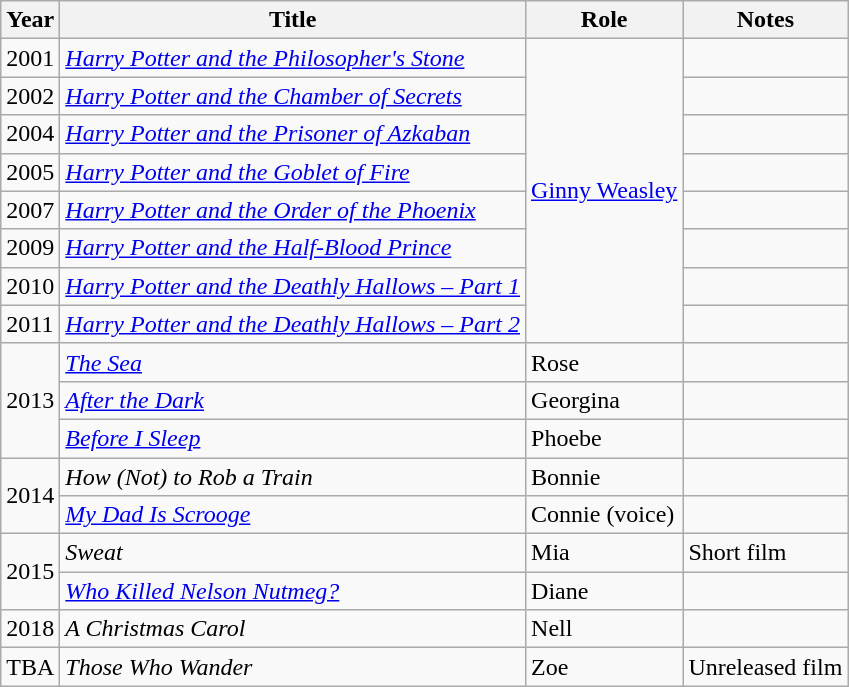<table class="wikitable sortable">
<tr>
<th>Year</th>
<th>Title</th>
<th>Role</th>
<th class="unsortable">Notes</th>
</tr>
<tr>
<td>2001</td>
<td><em><a href='#'>Harry Potter and the Philosopher's Stone</a></em></td>
<td rowspan="8"><a href='#'>Ginny Weasley</a></td>
<td></td>
</tr>
<tr>
<td>2002</td>
<td><em><a href='#'>Harry Potter and the Chamber of Secrets</a></em></td>
<td></td>
</tr>
<tr>
<td>2004</td>
<td><em><a href='#'>Harry Potter and the Prisoner of Azkaban</a></em></td>
<td></td>
</tr>
<tr>
<td>2005</td>
<td><em><a href='#'>Harry Potter and the Goblet of Fire</a></em></td>
<td></td>
</tr>
<tr>
<td>2007</td>
<td><em><a href='#'>Harry Potter and the Order of the Phoenix</a></em></td>
<td></td>
</tr>
<tr>
<td>2009</td>
<td><em><a href='#'>Harry Potter and the Half-Blood Prince</a></em></td>
<td></td>
</tr>
<tr>
<td>2010</td>
<td><em><a href='#'>Harry Potter and the Deathly Hallows&nbsp;– Part 1</a></em></td>
<td></td>
</tr>
<tr>
<td>2011</td>
<td><em><a href='#'>Harry Potter and the Deathly Hallows&nbsp;– Part 2</a></em></td>
<td></td>
</tr>
<tr>
<td rowspan="3">2013</td>
<td><em><a href='#'>The Sea</a></em></td>
<td>Rose</td>
<td></td>
</tr>
<tr>
<td><em><a href='#'>After the Dark</a></em></td>
<td>Georgina</td>
<td><br></td>
</tr>
<tr>
<td><em><a href='#'>Before I Sleep</a></em></td>
<td>Phoebe</td>
<td></td>
</tr>
<tr>
<td rowspan="2">2014</td>
<td><em>How (Not) to Rob a Train</em></td>
<td>Bonnie</td>
<td></td>
</tr>
<tr>
<td><em><a href='#'>My Dad Is Scrooge</a></em></td>
<td>Connie (voice)</td>
<td></td>
</tr>
<tr>
<td rowspan="2">2015</td>
<td><em>Sweat</em></td>
<td>Mia</td>
<td>Short film</td>
</tr>
<tr>
<td><em><a href='#'>Who Killed Nelson Nutmeg?</a></em></td>
<td>Diane</td>
<td></td>
</tr>
<tr>
<td>2018</td>
<td><em>A Christmas Carol</em></td>
<td>Nell</td>
<td></td>
</tr>
<tr>
<td>TBA</td>
<td><em>Those Who Wander</em></td>
<td>Zoe</td>
<td>Unreleased film</td>
</tr>
</table>
